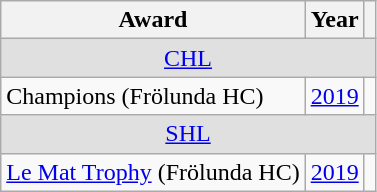<table class="wikitable">
<tr>
<th>Award</th>
<th>Year</th>
<th></th>
</tr>
<tr ALIGN="center" bgcolor="#e0e0e0">
<td colspan="3"><a href='#'>CHL</a></td>
</tr>
<tr>
<td>Champions (Frölunda HC)</td>
<td><a href='#'>2019</a></td>
<td></td>
</tr>
<tr ALIGN="center" bgcolor="#e0e0e0">
<td colspan="3"><a href='#'>SHL</a></td>
</tr>
<tr>
<td><a href='#'>Le Mat Trophy</a> (Frölunda HC)</td>
<td><a href='#'>2019</a></td>
<td></td>
</tr>
</table>
